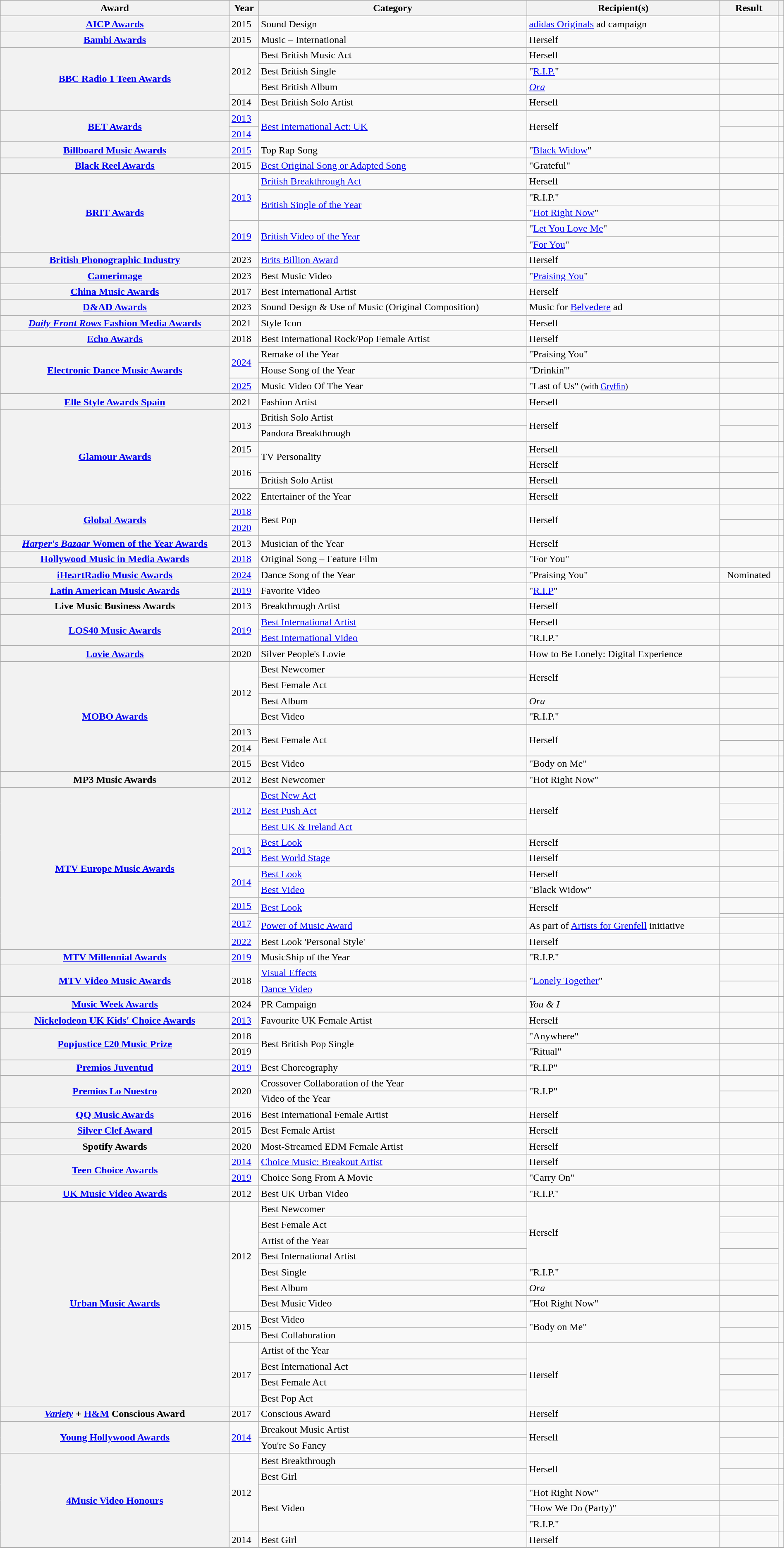<table class="wikitable sortable plainrowheaders" style="width: 100%;">
<tr style="background:#ccc; text-align:center;">
<th scope="col">Award</th>
<th scope="col">Year</th>
<th scope="col">Category</th>
<th scope="col">Recipient(s)</th>
<th scope="col">Result</th>
<th scope="col" class="unsortable"></th>
</tr>
<tr>
<th scope="row"><a href='#'>AICP Awards</a> </th>
<td>2015</td>
<td>Sound Design</td>
<td><a href='#'>adidas Originals</a> ad campaign</td>
<td></td>
<td style="text-align:center;"></td>
</tr>
<tr>
<th scope="row"><a href='#'>Bambi Awards</a> </th>
<td>2015</td>
<td>Music – International</td>
<td>Herself</td>
<td></td>
<td style="text-align:center;"></td>
</tr>
<tr>
<th scope="row" rowspan="4"><a href='#'>BBC Radio 1 Teen Awards</a> </th>
<td rowspan="3">2012</td>
<td>Best British Music Act</td>
<td>Herself</td>
<td></td>
<td style="text-align:center;" rowspan="3"></td>
</tr>
<tr>
<td>Best British Single</td>
<td>"<a href='#'>R.I.P.</a>" </td>
<td></td>
</tr>
<tr>
<td>Best British Album</td>
<td><em><a href='#'>Ora</a></em></td>
<td></td>
</tr>
<tr>
<td>2014</td>
<td>Best British Solo Artist</td>
<td>Herself</td>
<td></td>
<td style="text-align:center;"></td>
</tr>
<tr>
<th scope="row" rowspan="2"><a href='#'>BET Awards</a> </th>
<td><a href='#'>2013</a></td>
<td rowspan="2"><a href='#'>Best International Act: UK</a></td>
<td rowspan="2">Herself</td>
<td></td>
<td style="text-align:center;"></td>
</tr>
<tr>
<td><a href='#'>2014</a></td>
<td></td>
<td style="text-align:center;"></td>
</tr>
<tr>
<th scope="row"><a href='#'>Billboard Music Awards</a> </th>
<td><a href='#'>2015</a></td>
<td>Top Rap Song</td>
<td>"<a href='#'>Black Widow</a>" </td>
<td></td>
<td style="text-align:center;"></td>
</tr>
<tr>
<th scope="row"><a href='#'>Black Reel Awards</a> </th>
<td>2015</td>
<td><a href='#'>Best Original Song or Adapted Song</a></td>
<td>"Grateful" </td>
<td></td>
<td style="text-align:center;"></td>
</tr>
<tr>
<th scope="row" rowspan="5"><a href='#'>BRIT Awards</a> </th>
<td rowspan="3"><a href='#'>2013</a></td>
<td><a href='#'>British Breakthrough Act</a></td>
<td>Herself</td>
<td></td>
<td style="text-align:center;" rowspan="3"></td>
</tr>
<tr>
<td rowspan="2"><a href='#'>British Single of the Year</a></td>
<td>"R.I.P." </td>
<td></td>
</tr>
<tr>
<td>"<a href='#'>Hot Right Now</a>" </td>
<td></td>
</tr>
<tr>
<td rowspan="2"><a href='#'>2019</a></td>
<td rowspan="2"><a href='#'>British Video of the Year</a></td>
<td>"<a href='#'>Let You Love Me</a>"</td>
<td></td>
<td style="text-align:center;" rowspan="2"></td>
</tr>
<tr>
<td>"<a href='#'>For You</a>" </td>
<td></td>
</tr>
<tr>
</tr>
<tr>
<th scope="row"><a href='#'>British Phonographic Industry</a></th>
<td>2023</td>
<td><a href='#'>Brits Billion Award</a></td>
<td>Herself</td>
<td></td>
<td style="text-align:center;"></td>
</tr>
<tr>
<th scope="row"><a href='#'>Camerimage</a> </th>
<td>2023</td>
<td>Best Music Video</td>
<td>"<a href='#'>Praising You</a>" </td>
<td></td>
<td style="text-align:center"></td>
</tr>
<tr>
<th scope="row"><a href='#'>China Music Awards</a> </th>
<td>2017</td>
<td>Best International Artist</td>
<td>Herself</td>
<td></td>
<td style="text-align:center"></td>
</tr>
<tr>
<th scope="row"><a href='#'>D&AD Awards</a> </th>
<td>2023</td>
<td>Sound Design & Use of Music (Original Composition)</td>
<td>Music for <a href='#'>Belvedere</a> ad</td>
<td></td>
<td style="text-align:center"></td>
</tr>
<tr>
<th scope="row"><a href='#'><em>Daily Front Row</em><em>s</em> Fashion Media Awards</a> </th>
<td>2021</td>
<td>Style Icon</td>
<td>Herself</td>
<td></td>
<td style="text-align:center"></td>
</tr>
<tr>
<th scope="row"><a href='#'>Echo Awards</a> </th>
<td>2018</td>
<td>Best International Rock/Pop Female Artist</td>
<td>Herself</td>
<td></td>
<td style="text-align:center;"></td>
</tr>
<tr>
<th rowspan="3" scope="row"><a href='#'>Electronic Dance Music Awards</a> </th>
<td rowspan="2"><a href='#'>2024</a></td>
<td>Remake of the Year</td>
<td>"Praising You"</td>
<td></td>
<td style="text-align:center;" rowspan="2"></td>
</tr>
<tr>
<td>House Song of the Year</td>
<td>"Drinkin'"</td>
<td></td>
</tr>
<tr>
<td><a href='#'>2025</a></td>
<td>Music Video Of The Year</td>
<td>"Last of Us" <small>(</small><small>with <a href='#'>Gryffin</a>)</small></td>
<td></td>
<td style="text-align:center;"></td>
</tr>
<tr>
<th scope="row"><a href='#'>Elle Style Awards Spain</a> </th>
<td>2021</td>
<td>Fashion Artist</td>
<td>Herself</td>
<td></td>
<td style="text-align:center;"></td>
</tr>
<tr>
<th scope="row" rowspan="6"><a href='#'>Glamour Awards</a> </th>
<td rowspan="2">2013</td>
<td>British Solo Artist</td>
<td rowspan="2">Herself</td>
<td></td>
<td style="text-align:center;" rowspan="2"></td>
</tr>
<tr>
<td>Pandora Breakthrough</td>
<td></td>
</tr>
<tr>
<td>2015</td>
<td rowspan="2">TV Personality</td>
<td>Herself </td>
<td></td>
<td style="text-align:center;"></td>
</tr>
<tr>
<td rowspan="2">2016</td>
<td>Herself </td>
<td></td>
<td style="text-align:center;" rowspan="2"></td>
</tr>
<tr>
<td>British Solo Artist</td>
<td>Herself</td>
<td></td>
</tr>
<tr>
<td>2022</td>
<td>Entertainer of the Year</td>
<td>Herself</td>
<td></td>
<td style="text-align:center;"></td>
</tr>
<tr>
<th scope="row" rowspan="2"><a href='#'>Global Awards</a> </th>
<td><a href='#'>2018</a></td>
<td rowspan="2">Best Pop</td>
<td rowspan="2">Herself</td>
<td></td>
<td style="text-align:center;"></td>
</tr>
<tr>
<td><a href='#'>2020</a></td>
<td></td>
<td style="text-align:center;"></td>
</tr>
<tr>
<th scope="row"><a href='#'><em>Harper's Bazaar</em> Women of the Year Awards</a> </th>
<td>2013</td>
<td>Musician of the Year</td>
<td>Herself</td>
<td></td>
<td style="text-align:center;"></td>
</tr>
<tr>
<th scope="row"><a href='#'>Hollywood Music in Media Awards</a> </th>
<td><a href='#'>2018</a></td>
<td>Original Song – Feature Film</td>
<td>"For You" </td>
<td></td>
<td style="text-align:center;"></td>
</tr>
<tr>
<th scope="row"><a href='#'>iHeartRadio Music Awards</a> </th>
<td><a href='#'>2024</a></td>
<td>Dance Song of the Year</td>
<td>"Praising You" </td>
<td style="text-align:center;">Nominated</td>
<td></td>
</tr>
<tr>
<th scope="row"><a href='#'>Latin American Music Awards</a> </th>
<td><a href='#'>2019</a></td>
<td>Favorite Video</td>
<td>"<a href='#'>R.I.P</a>" </td>
<td></td>
<td style="text-align:center;"></td>
</tr>
<tr>
<th scope="row">Live Music Business Awards </th>
<td>2013</td>
<td>Breakthrough Artist</td>
<td>Herself</td>
<td></td>
<td style="text-align:center;"></td>
</tr>
<tr>
<th scope="row" rowspan="2"><a href='#'>LOS40 Music Awards</a> </th>
<td rowspan="2"><a href='#'>2019</a></td>
<td><a href='#'>Best International Artist</a></td>
<td>Herself</td>
<td></td>
<td style="text-align:center;" rowspan="2"></td>
</tr>
<tr>
<td><a href='#'>Best International Video</a></td>
<td>"R.I.P." </td>
<td></td>
</tr>
<tr>
<th scope="row"><a href='#'>Lovie Awards</a> </th>
<td>2020</td>
<td>Silver People's Lovie</td>
<td>How to Be Lonely: Digital Experience</td>
<td></td>
<td style="text-align:center;"></td>
</tr>
<tr>
<th scope="row" rowspan="7"><a href='#'>MOBO Awards</a> </th>
<td rowspan="4">2012</td>
<td>Best Newcomer</td>
<td rowspan="2">Herself</td>
<td></td>
<td style="text-align:center;" rowspan="4"></td>
</tr>
<tr>
<td>Best Female Act</td>
<td></td>
</tr>
<tr>
<td>Best Album</td>
<td><em>Ora</em></td>
<td></td>
</tr>
<tr>
<td>Best Video</td>
<td>"R.I.P." </td>
<td></td>
</tr>
<tr>
<td>2013</td>
<td rowspan="2">Best Female Act</td>
<td rowspan="2">Herself</td>
<td></td>
<td style="text-align:center;"></td>
</tr>
<tr>
<td>2014</td>
<td></td>
<td style="text-align:center;"></td>
</tr>
<tr>
<td>2015</td>
<td>Best Video</td>
<td>"Body on Me"</td>
<td></td>
<td style="text-align:center;"></td>
</tr>
<tr>
<th scope="row">MP3 Music Awards </th>
<td>2012</td>
<td>Best Newcomer</td>
<td>"Hot Right Now" </td>
<td></td>
<td style="text-align:center;"></td>
</tr>
<tr>
<th scope="row" rowspan="11"><a href='#'>MTV Europe Music Awards</a> </th>
<td rowspan="3"><a href='#'>2012</a></td>
<td><a href='#'>Best New Act</a></td>
<td rowspan="3">Herself</td>
<td></td>
<td style="text-align:center;" rowspan="3"></td>
</tr>
<tr>
<td><a href='#'>Best Push Act</a></td>
<td></td>
</tr>
<tr>
<td><a href='#'>Best UK & Ireland Act</a></td>
<td></td>
</tr>
<tr>
<td rowspan="2"><a href='#'>2013</a></td>
<td><a href='#'>Best Look</a></td>
<td>Herself</td>
<td></td>
<td style="text-align:center;" rowspan="2"></td>
</tr>
<tr>
<td><a href='#'>Best World Stage</a></td>
<td>Herself </td>
<td></td>
</tr>
<tr>
<td rowspan="2"><a href='#'>2014</a></td>
<td><a href='#'>Best Look</a></td>
<td>Herself</td>
<td></td>
<td style="text-align:center;" rowspan="2"></td>
</tr>
<tr>
<td><a href='#'>Best Video</a></td>
<td>"Black Widow" </td>
<td></td>
</tr>
<tr>
<td><a href='#'>2015</a></td>
<td rowspan="2"><a href='#'>Best Look</a></td>
<td rowspan="2">Herself</td>
<td></td>
<td style="text-align:center;"></td>
</tr>
<tr>
<td rowspan="2"><a href='#'>2017</a></td>
<td></td>
<td style="text-align:center;"></td>
</tr>
<tr>
<td><a href='#'>Power of Music Award</a></td>
<td>As part of <a href='#'>Artists for Grenfell</a> initiative</td>
<td></td>
<td style="text-align:center;"></td>
</tr>
<tr>
<td><a href='#'>2022</a></td>
<td>Best Look 'Personal Style'</td>
<td>Herself</td>
<td></td>
<td style="text-align:center;"></td>
</tr>
<tr>
<th scope="row" rowspan="1"><a href='#'>MTV Millennial Awards</a> </th>
<td><a href='#'>2019</a></td>
<td>MusicShip of the Year</td>
<td>"R.I.P." </td>
<td></td>
<td style="text-align:center;" rowspan="1"></td>
</tr>
<tr>
<th scope="row" rowspan="2"><a href='#'>MTV Video Music Awards</a> </th>
<td rowspan="2">2018</td>
<td><a href='#'>Visual Effects</a></td>
<td rowspan="2">"<a href='#'>Lonely Together</a>" </td>
<td></td>
<td style="text-align:center;" rowspan="2"></td>
</tr>
<tr>
<td><a href='#'>Dance Video</a></td>
<td></td>
</tr>
<tr>
<th scope="row"><a href='#'>Music Week Awards</a> </th>
<td>2024</td>
<td>PR Campaign</td>
<td><em>You & I</em></td>
<td></td>
<td style="text-align:center;"></td>
</tr>
<tr>
<th scope="row"><a href='#'>Nickelodeon UK Kids' Choice Awards</a></th>
<td><a href='#'>2013</a></td>
<td>Favourite UK Female Artist</td>
<td>Herself</td>
<td></td>
<td style="text-align:center;"></td>
</tr>
<tr>
<th scope="row" rowspan="2"><a href='#'>Popjustice £20 Music Prize</a> </th>
<td>2018</td>
<td rowspan="2">Best British Pop Single</td>
<td>"Anywhere"</td>
<td></td>
<td style="text-align:center;"></td>
</tr>
<tr>
<td>2019</td>
<td>"Ritual"</td>
<td></td>
<td style="text-align:center;"></td>
</tr>
<tr>
<th scope="row"><a href='#'>Premios Juventud</a> </th>
<td><a href='#'>2019</a></td>
<td>Best Choreography</td>
<td>"R.I.P" </td>
<td></td>
<td style="text-align:center;"></td>
</tr>
<tr>
<th scope="row" rowspan="2"><a href='#'>Premios Lo Nuestro</a> </th>
<td rowspan="2">2020</td>
<td>Crossover Collaboration of the Year</td>
<td rowspan="2">"R.I.P" </td>
<td></td>
<td style="text-align:center;" rowspan="2"></td>
</tr>
<tr>
<td>Video of the Year</td>
<td></td>
</tr>
<tr>
<th scope="row"><a href='#'>QQ Music Awards</a> </th>
<td>2016</td>
<td>Best International Female Artist</td>
<td>Herself</td>
<td></td>
<td style="text-align:center;"></td>
</tr>
<tr>
<th scope="row"><a href='#'>Silver Clef Award</a> </th>
<td>2015</td>
<td>Best Female Artist</td>
<td>Herself</td>
<td></td>
<td style="text-align:center;"></td>
</tr>
<tr>
<th scope="row">Spotify Awards </th>
<td>2020</td>
<td>Most-Streamed EDM Female Artist</td>
<td>Herself</td>
<td></td>
<td style="text-align:center;"></td>
</tr>
<tr>
<th scope="row" rowspan="2"><a href='#'>Teen Choice Awards</a> </th>
<td><a href='#'>2014</a></td>
<td><a href='#'>Choice Music: Breakout Artist</a></td>
<td>Herself</td>
<td></td>
<td style="text-align:center;"></td>
</tr>
<tr>
<td><a href='#'>2019</a></td>
<td>Choice Song From A Movie</td>
<td>"Carry On" </td>
<td></td>
<td style="text-align:center;"></td>
</tr>
<tr>
<th scope="row" rowspan="1"><a href='#'>UK Music Video Awards</a> </th>
<td>2012</td>
<td>Best UK Urban Video</td>
<td>"R.I.P." </td>
<td></td>
<td style="text-align:center;"></td>
</tr>
<tr>
<th scope="row" rowspan="13"><a href='#'>Urban Music Awards</a> </th>
<td rowspan="7">2012</td>
<td>Best Newcomer</td>
<td rowspan="4">Herself</td>
<td></td>
<td style="text-align:center;" rowspan="7"></td>
</tr>
<tr>
<td>Best Female Act</td>
<td></td>
</tr>
<tr>
<td>Artist of the Year</td>
<td></td>
</tr>
<tr>
<td>Best International Artist</td>
<td></td>
</tr>
<tr>
<td>Best Single</td>
<td>"R.I.P." </td>
<td></td>
</tr>
<tr>
<td>Best Album</td>
<td><em>Ora</em></td>
<td></td>
</tr>
<tr>
<td>Best Music Video</td>
<td>"Hot Right Now" </td>
<td></td>
</tr>
<tr>
<td rowspan="2">2015</td>
<td>Best Video</td>
<td rowspan="2">"Body on Me"</td>
<td></td>
<td style="text-align:center;" rowspan="2"></td>
</tr>
<tr>
<td>Best Collaboration</td>
<td></td>
</tr>
<tr>
<td rowspan="4">2017</td>
<td>Artist of the Year</td>
<td rowspan="4">Herself</td>
<td></td>
<td style="text-align:center;" rowspan="4"></td>
</tr>
<tr>
<td>Best International Act</td>
<td></td>
</tr>
<tr>
<td>Best Female Act</td>
<td></td>
</tr>
<tr>
<td>Best Pop Act</td>
<td></td>
</tr>
<tr>
<th scope="row"><em><a href='#'>Variety</a></em> + <a href='#'>H&M</a> Conscious Award </th>
<td>2017</td>
<td>Conscious Award</td>
<td>Herself</td>
<td></td>
<td style="text-align:center"></td>
</tr>
<tr>
<th scope="row"  rowspan="2"><a href='#'>Young Hollywood Awards</a> </th>
<td rowspan="2"><a href='#'>2014</a></td>
<td>Breakout Music Artist</td>
<td rowspan="2">Herself</td>
<td></td>
<td style="text-align:center;" rowspan="2"></td>
</tr>
<tr>
<td>You're So Fancy</td>
<td></td>
</tr>
<tr>
<th scope="row"  rowspan="6"><a href='#'>4Music Video Honours</a></th>
<td rowspan="5">2012</td>
<td>Best Breakthrough</td>
<td rowspan="2">Herself</td>
<td></td>
<td style="text-align:center;"></td>
</tr>
<tr>
<td>Best Girl</td>
<td></td>
<td style="text-align:center;"></td>
</tr>
<tr>
<td rowspan="3">Best Video</td>
<td>"Hot Right Now"  </td>
<td></td>
<td style="text-align:center;" rowspan="3"></td>
</tr>
<tr>
<td>"How We Do (Party)"</td>
<td></td>
</tr>
<tr>
<td>"R.I.P." </td>
<td></td>
</tr>
<tr>
<td>2014</td>
<td>Best Girl</td>
<td>Herself</td>
<td></td>
<td style="text-align:center;"></td>
</tr>
<tr>
</tr>
</table>
